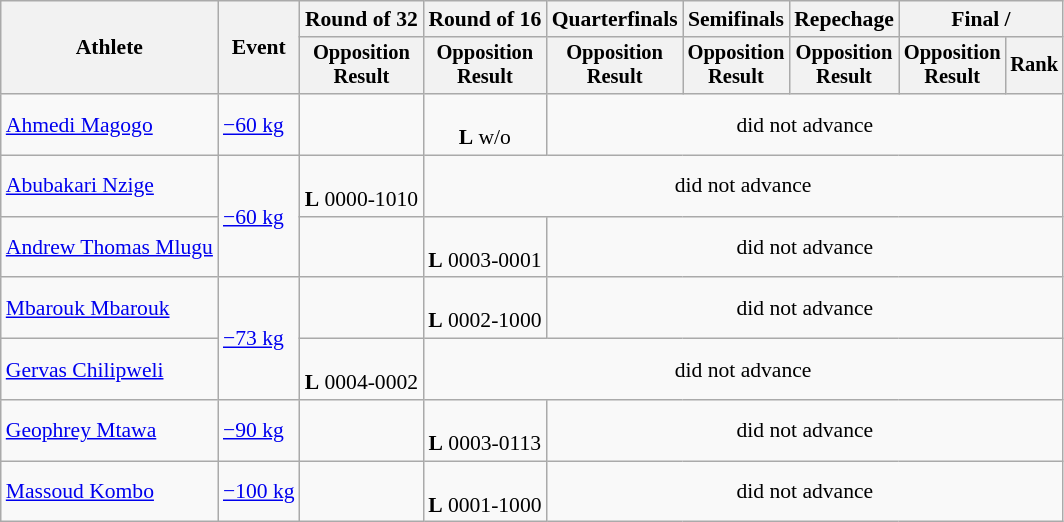<table class="wikitable" style="font-size:90%;">
<tr>
<th rowspan=2>Athlete</th>
<th rowspan=2>Event</th>
<th>Round of 32</th>
<th>Round of 16</th>
<th>Quarterfinals</th>
<th>Semifinals</th>
<th>Repechage</th>
<th colspan=2>Final / </th>
</tr>
<tr style="font-size:95%">
<th>Opposition<br>Result</th>
<th>Opposition<br>Result</th>
<th>Opposition<br>Result</th>
<th>Opposition<br>Result</th>
<th>Opposition<br>Result</th>
<th>Opposition<br>Result</th>
<th>Rank</th>
</tr>
<tr align=center>
<td align=left><a href='#'>Ahmedi Magogo</a></td>
<td align=left><a href='#'>−60 kg</a></td>
<td></td>
<td><br><strong>L</strong> w/o</td>
<td colspan=6>did not advance</td>
</tr>
<tr align=center>
<td align=left><a href='#'>Abubakari Nzige</a></td>
<td align=left rowspan=2><a href='#'>−60 kg</a></td>
<td><br><strong>L</strong> 0000-1010</td>
<td colspan=7>did not advance</td>
</tr>
<tr align=center>
<td align=left><a href='#'>Andrew Thomas Mlugu</a></td>
<td></td>
<td><br><strong>L</strong> 0003-0001</td>
<td colspan=6>did not advance</td>
</tr>
<tr align=center>
<td align=left><a href='#'>Mbarouk Mbarouk</a></td>
<td align=left rowspan=2><a href='#'>−73 kg</a></td>
<td></td>
<td><br><strong>L</strong> 0002-1000</td>
<td colspan=6>did not advance</td>
</tr>
<tr align=center>
<td align=left><a href='#'>Gervas Chilipweli</a></td>
<td><br><strong>L</strong> 0004-0002</td>
<td colspan=7>did not advance</td>
</tr>
<tr align=center>
<td align=left><a href='#'>Geophrey Mtawa</a></td>
<td align=left><a href='#'>−90 kg</a></td>
<td></td>
<td><br><strong>L</strong> 0003-0113</td>
<td colspan=6>did not advance</td>
</tr>
<tr align=center>
<td align=left><a href='#'>Massoud Kombo</a></td>
<td align=left><a href='#'>−100 kg</a></td>
<td></td>
<td><br><strong>L</strong> 0001-1000</td>
<td colspan=6>did not advance</td>
</tr>
</table>
